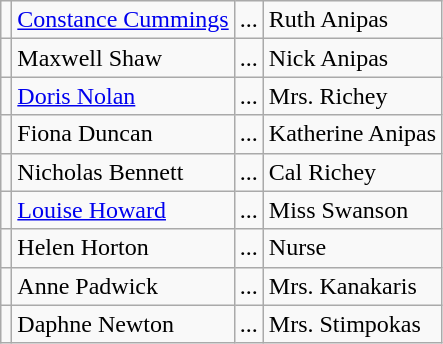<table class="wikitable">
<tr>
<td></td>
<td><a href='#'>Constance Cummings</a></td>
<td>...</td>
<td>Ruth Anipas</td>
</tr>
<tr>
<td></td>
<td>Maxwell Shaw</td>
<td>...</td>
<td>Nick Anipas</td>
</tr>
<tr>
<td></td>
<td><a href='#'>Doris Nolan</a></td>
<td>...</td>
<td>Mrs. Richey</td>
</tr>
<tr>
<td></td>
<td>Fiona Duncan</td>
<td>...</td>
<td>Katherine Anipas</td>
</tr>
<tr>
<td></td>
<td>Nicholas Bennett</td>
<td>...</td>
<td>Cal Richey</td>
</tr>
<tr>
<td></td>
<td><a href='#'>Louise Howard</a></td>
<td>...</td>
<td>Miss Swanson</td>
</tr>
<tr>
<td></td>
<td>Helen Horton</td>
<td>...</td>
<td>Nurse</td>
</tr>
<tr>
<td></td>
<td>Anne Padwick</td>
<td>...</td>
<td>Mrs. Kanakaris</td>
</tr>
<tr>
<td></td>
<td>Daphne Newton</td>
<td>...</td>
<td>Mrs. Stimpokas</td>
</tr>
</table>
